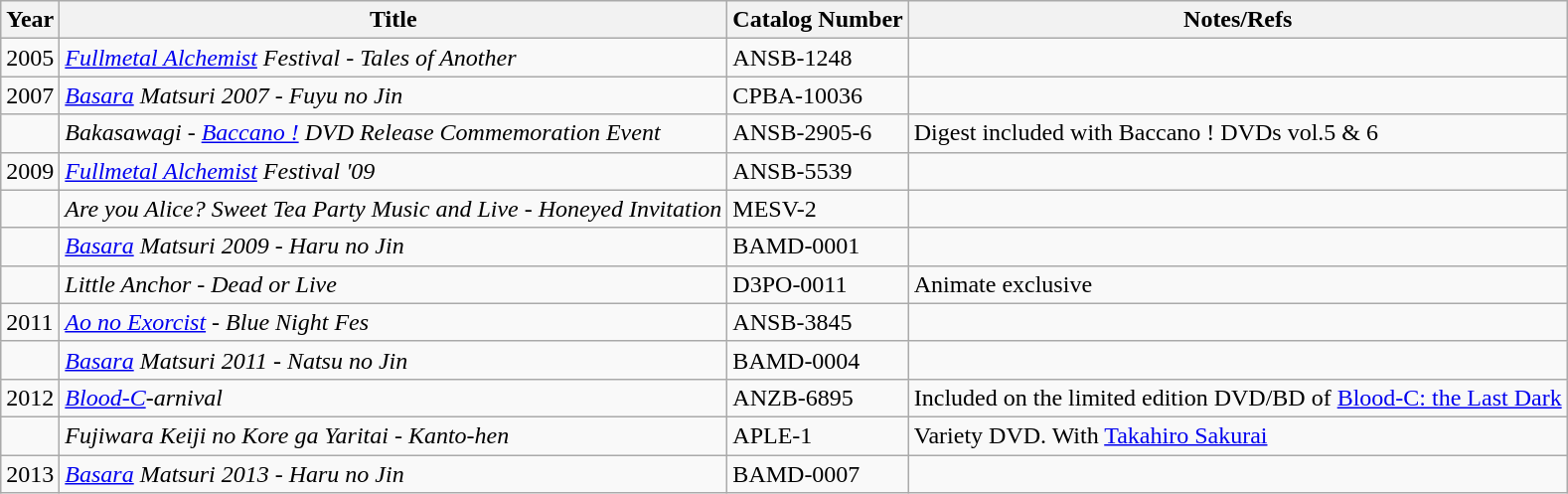<table class="wikitable">
<tr>
<th>Year</th>
<th>Title</th>
<th>Catalog Number</th>
<th>Notes/Refs</th>
</tr>
<tr>
<td>2005</td>
<td><em><a href='#'>Fullmetal Alchemist</a> Festival - Tales of Another</em></td>
<td>ANSB-1248</td>
<td></td>
</tr>
<tr>
<td>2007</td>
<td><em><a href='#'>Basara</a> Matsuri 2007 - Fuyu no Jin</em></td>
<td>CPBA-10036</td>
<td></td>
</tr>
<tr>
<td></td>
<td><em>Bakasawagi - <a href='#'>Baccano !</a> DVD Release Commemoration Event</em></td>
<td>ANSB-2905-6</td>
<td>Digest included with Baccano ! DVDs vol.5 & 6</td>
</tr>
<tr>
<td>2009</td>
<td><em><a href='#'>Fullmetal Alchemist</a> Festival '09</em></td>
<td>ANSB-5539</td>
<td></td>
</tr>
<tr>
<td></td>
<td><em>Are you Alice? Sweet Tea Party Music and Live - Honeyed Invitation</em></td>
<td>MESV-2</td>
<td></td>
</tr>
<tr>
<td></td>
<td><em><a href='#'>Basara</a> Matsuri 2009 - Haru no Jin</em></td>
<td>BAMD-0001</td>
<td></td>
</tr>
<tr>
<td></td>
<td><em>Little Anchor - Dead or Live</em></td>
<td>D3PO-0011</td>
<td>Animate exclusive</td>
</tr>
<tr>
<td>2011</td>
<td><em><a href='#'>Ao no Exorcist</a> - Blue Night Fes</em></td>
<td>ANSB-3845</td>
<td></td>
</tr>
<tr>
<td></td>
<td><em><a href='#'>Basara</a> Matsuri 2011 - Natsu no Jin</em></td>
<td>BAMD-0004</td>
<td></td>
</tr>
<tr>
<td>2012</td>
<td><em><a href='#'>Blood-C</a>-arnival</em></td>
<td>ANZB-6895</td>
<td>Included on the limited edition DVD/BD of <a href='#'>Blood-C: the Last Dark</a></td>
</tr>
<tr>
<td></td>
<td><em>Fujiwara Keiji no Kore ga Yaritai - Kanto-hen</em></td>
<td>APLE-1</td>
<td>Variety DVD. With <a href='#'>Takahiro Sakurai</a></td>
</tr>
<tr>
<td>2013</td>
<td><em><a href='#'>Basara</a> Matsuri 2013 - Haru no Jin</em></td>
<td>BAMD-0007</td>
<td></td>
</tr>
</table>
